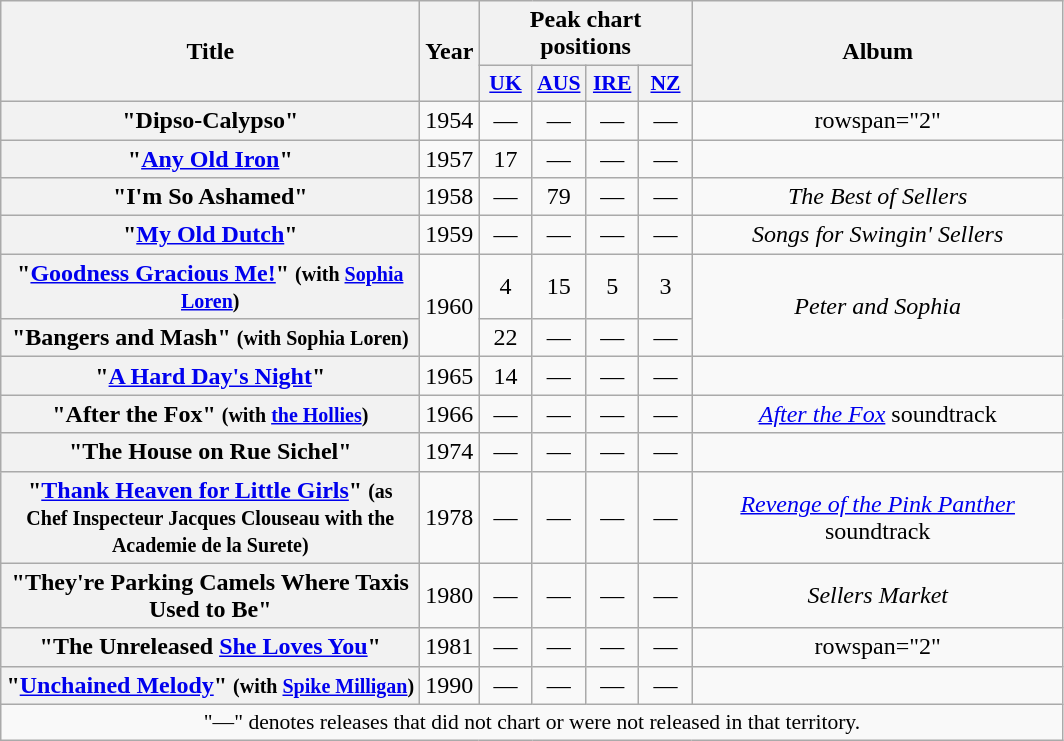<table class="wikitable plainrowheaders" style="text-align:center;">
<tr>
<th rowspan="2" scope="col" style="width:17em;">Title</th>
<th rowspan="2" scope="col" style="width:2em;">Year</th>
<th colspan="4">Peak chart positions</th>
<th rowspan="2" style="width:15em;">Album</th>
</tr>
<tr>
<th scope="col" style="width:2em;font-size:90%;"><a href='#'>UK</a><br></th>
<th scope="col" style="width:2em;font-size:90%;"><a href='#'>AUS</a><br></th>
<th scope="col" style="width:2em;font-size:90%;"><a href='#'>IRE</a><br></th>
<th scope="col" style="width:2em;font-size:90%;"><a href='#'>NZ</a><br></th>
</tr>
<tr>
<th scope="row">"Dipso-Calypso"</th>
<td>1954</td>
<td>—</td>
<td>—</td>
<td>—</td>
<td>—</td>
<td>rowspan="2" </td>
</tr>
<tr>
<th scope="row">"<a href='#'>Any Old Iron</a>"</th>
<td>1957</td>
<td>17</td>
<td>—</td>
<td>—</td>
<td>—</td>
</tr>
<tr>
<th scope="row">"I'm So Ashamed"</th>
<td>1958</td>
<td>—</td>
<td>79</td>
<td>—</td>
<td>—</td>
<td><em>The Best of Sellers</em></td>
</tr>
<tr>
<th scope="row">"<a href='#'>My Old Dutch</a>"</th>
<td>1959</td>
<td>—</td>
<td>—</td>
<td>—</td>
<td>—</td>
<td><em>Songs for Swingin' Sellers</em></td>
</tr>
<tr>
<th scope="row">"<a href='#'>Goodness Gracious Me!</a>" <small>(with <a href='#'>Sophia Loren</a>)</small></th>
<td rowspan="2">1960</td>
<td>4</td>
<td>15</td>
<td>5</td>
<td>3</td>
<td rowspan="2"><em>Peter and Sophia</em></td>
</tr>
<tr>
<th scope="row">"Bangers and Mash" <small>(with Sophia Loren)</small></th>
<td>22</td>
<td>—</td>
<td>—</td>
<td>—</td>
</tr>
<tr>
<th scope="row">"<a href='#'>A Hard Day's Night</a>"</th>
<td>1965</td>
<td>14</td>
<td>—</td>
<td>—</td>
<td>—</td>
<td></td>
</tr>
<tr>
<th scope="row">"After the Fox" <small>(with <a href='#'>the Hollies</a>)</small></th>
<td>1966</td>
<td>—</td>
<td>—</td>
<td>—</td>
<td>—</td>
<td><em><a href='#'>After the Fox</a></em> soundtrack</td>
</tr>
<tr>
<th scope="row">"The House on Rue Sichel"</th>
<td>1974</td>
<td>—</td>
<td>—</td>
<td>—</td>
<td>—</td>
<td></td>
</tr>
<tr>
<th scope="row">"<a href='#'>Thank Heaven for Little Girls</a>" <small>(as Chef Inspecteur Jacques Clouseau with the Academie de la Surete)</small></th>
<td>1978</td>
<td>—</td>
<td>—</td>
<td>—</td>
<td>—</td>
<td><em><a href='#'>Revenge of the Pink Panther</a></em> soundtrack</td>
</tr>
<tr>
<th scope="row">"They're Parking Camels Where Taxis Used to Be"</th>
<td>1980</td>
<td>—</td>
<td>—</td>
<td>—</td>
<td>—</td>
<td><em>Sellers Market</em></td>
</tr>
<tr>
<th scope="row">"The Unreleased <a href='#'>She Loves You</a>"</th>
<td>1981</td>
<td>—</td>
<td>—</td>
<td>—</td>
<td>—</td>
<td>rowspan="2" </td>
</tr>
<tr>
<th scope="row">"<a href='#'>Unchained Melody</a>" <small>(with <a href='#'>Spike Milligan</a>)</small></th>
<td>1990</td>
<td>—</td>
<td>—</td>
<td>—</td>
<td>—</td>
</tr>
<tr>
<td colspan="7" style="font-size:90%">"—" denotes releases that did not chart or were not released in that territory.</td>
</tr>
</table>
